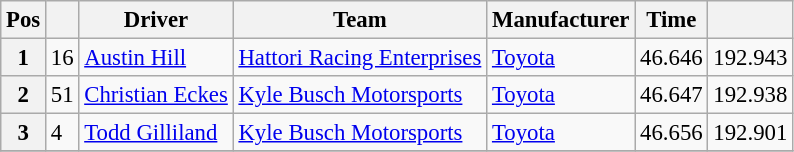<table class="wikitable" style="font-size:95%">
<tr>
<th>Pos</th>
<th></th>
<th>Driver</th>
<th>Team</th>
<th>Manufacturer</th>
<th>Time</th>
<th></th>
</tr>
<tr>
<th>1</th>
<td>16</td>
<td><a href='#'>Austin Hill</a></td>
<td><a href='#'>Hattori Racing Enterprises</a></td>
<td><a href='#'>Toyota</a></td>
<td>46.646</td>
<td>192.943</td>
</tr>
<tr>
<th>2</th>
<td>51</td>
<td><a href='#'>Christian Eckes</a></td>
<td><a href='#'>Kyle Busch Motorsports</a></td>
<td><a href='#'>Toyota</a></td>
<td>46.647</td>
<td>192.938</td>
</tr>
<tr>
<th>3</th>
<td>4</td>
<td><a href='#'>Todd Gilliland</a></td>
<td><a href='#'>Kyle Busch Motorsports</a></td>
<td><a href='#'>Toyota</a></td>
<td>46.656</td>
<td>192.901</td>
</tr>
<tr>
</tr>
</table>
